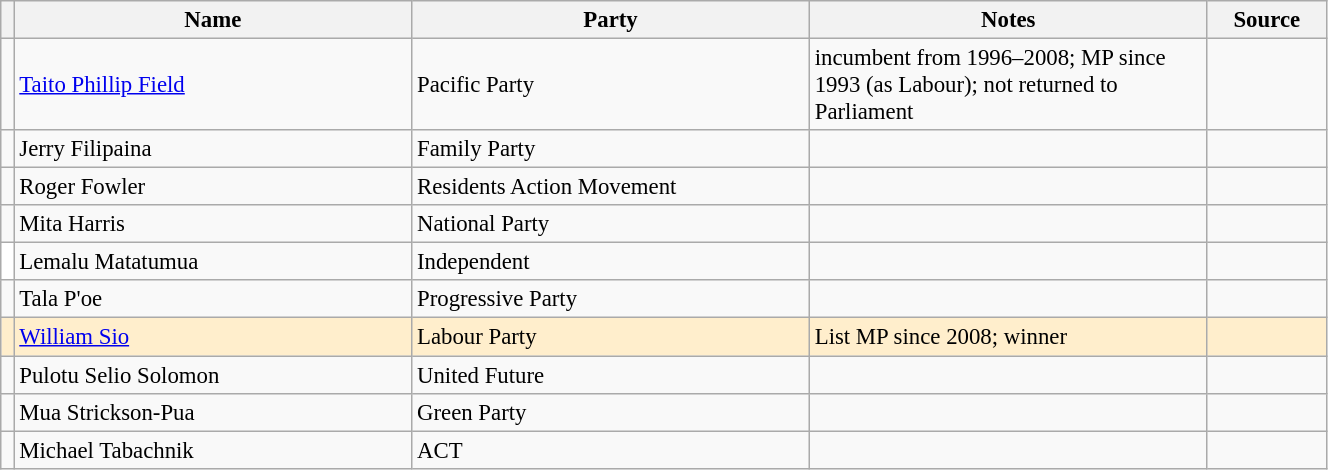<table class="wikitable" width="70%" style="font-size:95%;">
<tr>
<th width=1%></th>
<th width=30%>Name</th>
<th width=30%>Party</th>
<th width=30%>Notes</th>
<th width=9%>Source</th>
</tr>
<tr -->
<td bgcolor=></td>
<td><a href='#'>Taito Phillip Field</a></td>
<td>Pacific Party</td>
<td>incumbent from 1996–2008; MP since 1993 (as Labour); not returned to Parliament</td>
<td></td>
</tr>
<tr -->
<td bgcolor=></td>
<td>Jerry Filipaina</td>
<td>Family Party</td>
<td></td>
<td></td>
</tr>
<tr -->
<td bgcolor=></td>
<td>Roger Fowler</td>
<td>Residents Action Movement</td>
<td></td>
<td></td>
</tr>
<tr -->
<td bgcolor=></td>
<td>Mita Harris</td>
<td>National Party</td>
<td></td>
<td></td>
</tr>
<tr -->
<td bgcolor=white></td>
<td>Lemalu Matatumua</td>
<td>Independent</td>
<td></td>
<td></td>
</tr>
<tr -->
<td bgcolor=></td>
<td>Tala P'oe</td>
<td>Progressive Party</td>
<td></td>
<td></td>
</tr>
<tr ---- bgcolor=#FFEECC>
<td bgcolor=></td>
<td><a href='#'>William Sio</a></td>
<td>Labour Party</td>
<td>List MP since 2008; winner</td>
<td></td>
</tr>
<tr -->
<td bgcolor=></td>
<td>Pulotu Selio Solomon</td>
<td>United Future</td>
<td></td>
<td></td>
</tr>
<tr -->
<td bgcolor=></td>
<td>Mua Strickson-Pua</td>
<td>Green Party</td>
<td></td>
<td></td>
</tr>
<tr -->
<td bgcolor=></td>
<td>Michael Tabachnik</td>
<td>ACT</td>
<td></td>
<td></td>
</tr>
</table>
